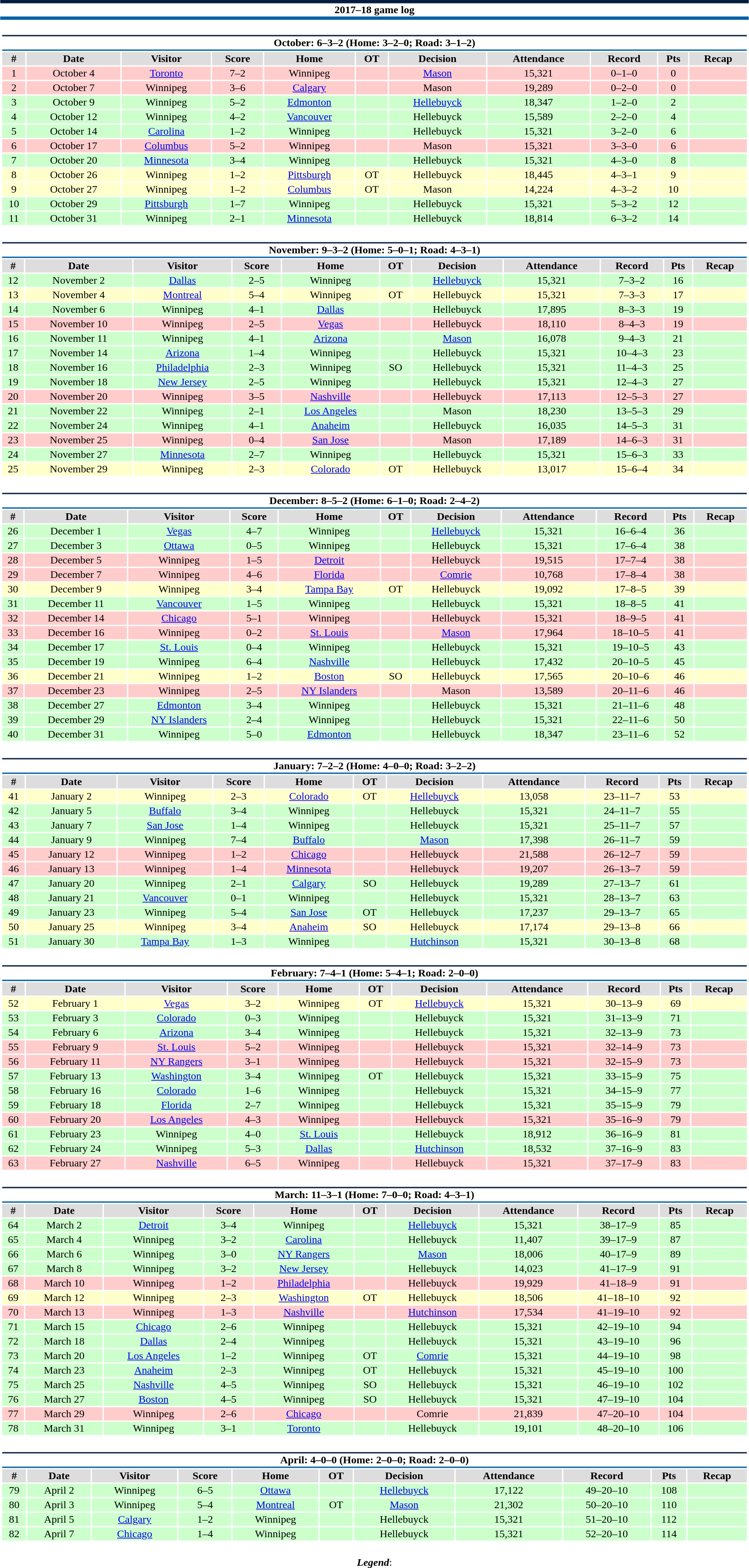<table class="toccolours" style="width:90%; clear:both; margin:1.5em auto; text-align:center;">
<tr>
<th colspan="11" style="background:#FFFFFF; border-top:#041E41 5px solid; border-bottom:#0060A5 5px solid;">2017–18 game log</th>
</tr>
<tr>
<td colspan=11><br><table class="toccolours collapsible collapsed" style="width:100%;">
<tr>
<th colspan="11" style="background:#FFFFFF; border-top:#041E41 2px solid; border-bottom:#0060A5 2px solid;">October: 6–3–2 (Home: 3–2–0; Road: 3–1–2)</th>
</tr>
<tr style="background:#ddd;">
<th>#</th>
<th>Date</th>
<th>Visitor</th>
<th>Score</th>
<th>Home</th>
<th>OT</th>
<th>Decision</th>
<th>Attendance</th>
<th>Record</th>
<th>Pts</th>
<th>Recap</th>
</tr>
<tr style="background:#fcc;">
<td>1</td>
<td>October 4</td>
<td><a href='#'>Toronto</a></td>
<td>7–2</td>
<td>Winnipeg</td>
<td></td>
<td><a href='#'>Mason</a></td>
<td>15,321</td>
<td>0–1–0</td>
<td>0</td>
<td></td>
</tr>
<tr style="background:#fcc;">
<td>2</td>
<td>October 7</td>
<td>Winnipeg</td>
<td>3–6</td>
<td><a href='#'>Calgary</a></td>
<td></td>
<td>Mason</td>
<td>19,289</td>
<td>0–2–0</td>
<td>0</td>
<td></td>
</tr>
<tr style="background:#cfc;">
<td>3</td>
<td>October 9</td>
<td>Winnipeg</td>
<td>5–2</td>
<td><a href='#'>Edmonton</a></td>
<td></td>
<td><a href='#'>Hellebuyck</a></td>
<td>18,347</td>
<td>1–2–0</td>
<td>2</td>
<td></td>
</tr>
<tr style="background:#cfc;">
<td>4</td>
<td>October 12</td>
<td>Winnipeg</td>
<td>4–2</td>
<td><a href='#'>Vancouver</a></td>
<td></td>
<td>Hellebuyck</td>
<td>15,589</td>
<td>2–2–0</td>
<td>4</td>
<td></td>
</tr>
<tr style="background:#cfc;">
<td>5</td>
<td>October 14</td>
<td><a href='#'>Carolina</a></td>
<td>1–2</td>
<td>Winnipeg</td>
<td></td>
<td>Hellebuyck</td>
<td>15,321</td>
<td>3–2–0</td>
<td>6</td>
<td></td>
</tr>
<tr style="background:#fcc;">
<td>6</td>
<td>October 17</td>
<td><a href='#'>Columbus</a></td>
<td>5–2</td>
<td>Winnipeg</td>
<td></td>
<td>Mason</td>
<td>15,321</td>
<td>3–3–0</td>
<td>6</td>
<td></td>
</tr>
<tr style="background:#cfc;">
<td>7</td>
<td>October 20</td>
<td><a href='#'>Minnesota</a></td>
<td>3–4</td>
<td>Winnipeg</td>
<td></td>
<td>Hellebuyck</td>
<td>15,321</td>
<td>4–3–0</td>
<td>8</td>
<td></td>
</tr>
<tr style="background:#ffc;">
<td>8</td>
<td>October 26</td>
<td>Winnipeg</td>
<td>1–2</td>
<td><a href='#'>Pittsburgh</a></td>
<td>OT</td>
<td>Hellebuyck</td>
<td>18,445</td>
<td>4–3–1</td>
<td>9</td>
<td></td>
</tr>
<tr style="background:#ffc;">
<td>9</td>
<td>October 27</td>
<td>Winnipeg</td>
<td>1–2</td>
<td><a href='#'>Columbus</a></td>
<td>OT</td>
<td>Mason</td>
<td>14,224</td>
<td>4–3–2</td>
<td>10</td>
<td></td>
</tr>
<tr style="background:#cfc;">
<td>10</td>
<td>October 29</td>
<td><a href='#'>Pittsburgh</a></td>
<td>1–7</td>
<td>Winnipeg</td>
<td></td>
<td>Hellebuyck</td>
<td>15,321</td>
<td>5–3–2</td>
<td>12</td>
<td></td>
</tr>
<tr style="background:#cfc;">
<td>11</td>
<td>October 31</td>
<td>Winnipeg</td>
<td>2–1</td>
<td><a href='#'>Minnesota</a></td>
<td></td>
<td>Hellebuyck</td>
<td>18,814</td>
<td>6–3–2</td>
<td>14</td>
<td></td>
</tr>
</table>
</td>
</tr>
<tr>
<td colspan=11><br><table class="toccolours collapsible collapsed" style="width:100%;">
<tr>
<th colspan="11" style="background:#FFFFFF; border-top:#041E41 2px solid; border-bottom:#0060A5 2px solid;">November: 9–3–2 (Home: 5–0–1; Road: 4–3–1)</th>
</tr>
<tr style="background:#ddd;">
<th>#</th>
<th>Date</th>
<th>Visitor</th>
<th>Score</th>
<th>Home</th>
<th>OT</th>
<th>Decision</th>
<th>Attendance</th>
<th>Record</th>
<th>Pts</th>
<th>Recap</th>
</tr>
<tr style="background:#cfc;">
<td>12</td>
<td>November 2</td>
<td><a href='#'>Dallas</a></td>
<td>2–5</td>
<td>Winnipeg</td>
<td></td>
<td><a href='#'>Hellebuyck</a></td>
<td>15,321</td>
<td>7–3–2</td>
<td>16</td>
<td></td>
</tr>
<tr style="background:#ffc;">
<td>13</td>
<td>November 4</td>
<td><a href='#'>Montreal</a></td>
<td>5–4</td>
<td>Winnipeg</td>
<td>OT</td>
<td>Hellebuyck</td>
<td>15,321</td>
<td>7–3–3</td>
<td>17</td>
<td></td>
</tr>
<tr style="background:#cfc;">
<td>14</td>
<td>November 6</td>
<td>Winnipeg</td>
<td>4–1</td>
<td><a href='#'>Dallas</a></td>
<td></td>
<td>Hellebuyck</td>
<td>17,895</td>
<td>8–3–3</td>
<td>19</td>
<td></td>
</tr>
<tr style="background:#fcc;">
<td>15</td>
<td>November 10</td>
<td>Winnipeg</td>
<td>2–5</td>
<td><a href='#'>Vegas</a></td>
<td></td>
<td>Hellebuyck</td>
<td>18,110</td>
<td>8–4–3</td>
<td>19</td>
<td></td>
</tr>
<tr style="background:#cfc;">
<td>16</td>
<td>November 11</td>
<td>Winnipeg</td>
<td>4–1</td>
<td><a href='#'>Arizona</a></td>
<td></td>
<td><a href='#'>Mason</a></td>
<td>16,078</td>
<td>9–4–3</td>
<td>21</td>
<td></td>
</tr>
<tr style="background:#cfc;">
<td>17</td>
<td>November 14</td>
<td><a href='#'>Arizona</a></td>
<td>1–4</td>
<td>Winnipeg</td>
<td></td>
<td>Hellebuyck</td>
<td>15,321</td>
<td>10–4–3</td>
<td>23</td>
<td></td>
</tr>
<tr style="background:#cfc;">
<td>18</td>
<td>November 16</td>
<td><a href='#'>Philadelphia</a></td>
<td>2–3</td>
<td>Winnipeg</td>
<td>SO</td>
<td>Hellebuyck</td>
<td>15,321</td>
<td>11–4–3</td>
<td>25</td>
<td></td>
</tr>
<tr style="background:#cfc;">
<td>19</td>
<td>November 18</td>
<td><a href='#'>New Jersey</a></td>
<td>2–5</td>
<td>Winnipeg</td>
<td></td>
<td>Hellebuyck</td>
<td>15,321</td>
<td>12–4–3</td>
<td>27</td>
<td></td>
</tr>
<tr style="background:#fcc;">
<td>20</td>
<td>November 20</td>
<td>Winnipeg</td>
<td>3–5</td>
<td><a href='#'>Nashville</a></td>
<td></td>
<td>Hellebuyck</td>
<td>17,113</td>
<td>12–5–3</td>
<td>27</td>
<td></td>
</tr>
<tr style="background:#cfc;">
<td>21</td>
<td>November 22</td>
<td>Winnipeg</td>
<td>2–1</td>
<td><a href='#'>Los Angeles</a></td>
<td></td>
<td>Mason</td>
<td>18,230</td>
<td>13–5–3</td>
<td>29</td>
<td></td>
</tr>
<tr style="background:#cfc;">
<td>22</td>
<td>November 24</td>
<td>Winnipeg</td>
<td>4–1</td>
<td><a href='#'>Anaheim</a></td>
<td></td>
<td>Hellebuyck</td>
<td>16,035</td>
<td>14–5–3</td>
<td>31</td>
<td></td>
</tr>
<tr style="background:#fcc;">
<td>23</td>
<td>November 25</td>
<td>Winnipeg</td>
<td>0–4</td>
<td><a href='#'>San Jose</a></td>
<td></td>
<td>Mason</td>
<td>17,189</td>
<td>14–6–3</td>
<td>31</td>
<td></td>
</tr>
<tr style="background:#cfc;">
<td>24</td>
<td>November 27</td>
<td><a href='#'>Minnesota</a></td>
<td>2–7</td>
<td>Winnipeg</td>
<td></td>
<td>Hellebuyck</td>
<td>15,321</td>
<td>15–6–3</td>
<td>33</td>
<td></td>
</tr>
<tr style="background:#ffc;">
<td>25</td>
<td>November 29</td>
<td>Winnipeg</td>
<td>2–3</td>
<td><a href='#'>Colorado</a></td>
<td>OT</td>
<td>Hellebuyck</td>
<td>13,017</td>
<td>15–6–4</td>
<td>34</td>
<td></td>
</tr>
</table>
</td>
</tr>
<tr>
<td colspan=11><br><table class="toccolours collapsible collapsed" style="width:100%;">
<tr>
<th colspan="11" style="background:#FFFFFF; border-top:#041E41 2px solid; border-bottom:#0060A5 2px solid;">December: 8–5–2 (Home: 6–1–0; Road: 2–4–2)</th>
</tr>
<tr style="background:#ddd;">
<th>#</th>
<th>Date</th>
<th>Visitor</th>
<th>Score</th>
<th>Home</th>
<th>OT</th>
<th>Decision</th>
<th>Attendance</th>
<th>Record</th>
<th>Pts</th>
<th>Recap</th>
</tr>
<tr style="background:#cfc;">
<td>26</td>
<td>December 1</td>
<td><a href='#'>Vegas</a></td>
<td>4–7</td>
<td>Winnipeg</td>
<td></td>
<td><a href='#'>Hellebuyck</a></td>
<td>15,321</td>
<td>16–6–4</td>
<td>36</td>
<td></td>
</tr>
<tr style="background:#cfc;">
<td>27</td>
<td>December 3</td>
<td><a href='#'>Ottawa</a></td>
<td>0–5</td>
<td>Winnipeg</td>
<td></td>
<td>Hellebuyck</td>
<td>15,321</td>
<td>17–6–4</td>
<td>38</td>
<td></td>
</tr>
<tr style="background:#fcc;">
<td>28</td>
<td>December 5</td>
<td>Winnipeg</td>
<td>1–5</td>
<td><a href='#'>Detroit</a></td>
<td></td>
<td>Hellebuyck</td>
<td>19,515</td>
<td>17–7–4</td>
<td>38</td>
<td></td>
</tr>
<tr style="background:#fcc;">
<td>29</td>
<td>December 7</td>
<td>Winnipeg</td>
<td>4–6</td>
<td><a href='#'>Florida</a></td>
<td></td>
<td><a href='#'>Comrie</a></td>
<td>10,768</td>
<td>17–8–4</td>
<td>38</td>
<td></td>
</tr>
<tr style="background:#ffc;">
<td>30</td>
<td>December 9</td>
<td>Winnipeg</td>
<td>3–4</td>
<td><a href='#'>Tampa Bay</a></td>
<td>OT</td>
<td>Hellebuyck</td>
<td>19,092</td>
<td>17–8–5</td>
<td>39</td>
<td></td>
</tr>
<tr style="background:#cfc;">
<td>31</td>
<td>December 11</td>
<td><a href='#'>Vancouver</a></td>
<td>1–5</td>
<td>Winnipeg</td>
<td></td>
<td>Hellebuyck</td>
<td>15,321</td>
<td>18–8–5</td>
<td>41</td>
<td></td>
</tr>
<tr style="background:#fcc;">
<td>32</td>
<td>December 14</td>
<td><a href='#'>Chicago</a></td>
<td>5–1</td>
<td>Winnipeg</td>
<td></td>
<td>Hellebuyck</td>
<td>15,321</td>
<td>18–9–5</td>
<td>41</td>
<td></td>
</tr>
<tr style="background:#fcc;">
<td>33</td>
<td>December 16</td>
<td>Winnipeg</td>
<td>0–2</td>
<td><a href='#'>St. Louis</a></td>
<td></td>
<td><a href='#'>Mason</a></td>
<td>17,964</td>
<td>18–10–5</td>
<td>41</td>
<td></td>
</tr>
<tr style="background:#cfc;">
<td>34</td>
<td>December 17</td>
<td><a href='#'>St. Louis</a></td>
<td>0–4</td>
<td>Winnipeg</td>
<td></td>
<td>Hellebuyck</td>
<td>15,321</td>
<td>19–10–5</td>
<td>43</td>
<td></td>
</tr>
<tr style="background:#cfc;">
<td>35</td>
<td>December 19</td>
<td>Winnipeg</td>
<td>6–4</td>
<td><a href='#'>Nashville</a></td>
<td></td>
<td>Hellebuyck</td>
<td>17,432</td>
<td>20–10–5</td>
<td>45</td>
<td></td>
</tr>
<tr style="background:#ffc;">
<td>36</td>
<td>December 21</td>
<td>Winnipeg</td>
<td>1–2</td>
<td><a href='#'>Boston</a></td>
<td>SO</td>
<td>Hellebuyck</td>
<td>17,565</td>
<td>20–10–6</td>
<td>46</td>
<td></td>
</tr>
<tr style="background:#fcc;">
<td>37</td>
<td>December 23</td>
<td>Winnipeg</td>
<td>2–5</td>
<td><a href='#'>NY Islanders</a></td>
<td></td>
<td>Mason</td>
<td>13,589</td>
<td>20–11–6</td>
<td>46</td>
<td></td>
</tr>
<tr style="background:#cfc;">
<td>38</td>
<td>December 27</td>
<td><a href='#'>Edmonton</a></td>
<td>3–4</td>
<td>Winnipeg</td>
<td></td>
<td>Hellebuyck</td>
<td>15,321</td>
<td>21–11–6</td>
<td>48</td>
<td></td>
</tr>
<tr style="background:#cfc;">
<td>39</td>
<td>December 29</td>
<td><a href='#'>NY Islanders</a></td>
<td>2–4</td>
<td>Winnipeg</td>
<td></td>
<td>Hellebuyck</td>
<td>15,321</td>
<td>22–11–6</td>
<td>50</td>
<td></td>
</tr>
<tr style="background:#cfc;">
<td>40</td>
<td>December 31</td>
<td>Winnipeg</td>
<td>5–0</td>
<td><a href='#'>Edmonton</a></td>
<td></td>
<td>Hellebuyck</td>
<td>18,347</td>
<td>23–11–6</td>
<td>52</td>
<td></td>
</tr>
</table>
</td>
</tr>
<tr>
<td colspan=11><br><table class="toccolours collapsible collapsed" style="width:100%;">
<tr>
<th colspan="11" style="background:#FFFFFF; border-top:#041E41 2px solid; border-bottom:#0060A5 2px solid;">January: 7–2–2 (Home: 4–0–0; Road: 3–2–2)</th>
</tr>
<tr style="background:#ddd;">
<th>#</th>
<th>Date</th>
<th>Visitor</th>
<th>Score</th>
<th>Home</th>
<th>OT</th>
<th>Decision</th>
<th>Attendance</th>
<th>Record</th>
<th>Pts</th>
<th>Recap</th>
</tr>
<tr style="background:#ffc;">
<td>41</td>
<td>January 2</td>
<td>Winnipeg</td>
<td>2–3</td>
<td><a href='#'>Colorado</a></td>
<td>OT</td>
<td><a href='#'>Hellebuyck</a></td>
<td>13,058</td>
<td>23–11–7</td>
<td>53</td>
<td></td>
</tr>
<tr style="background:#cfc;">
<td>42</td>
<td>January 5</td>
<td><a href='#'>Buffalo</a></td>
<td>3–4</td>
<td>Winnipeg</td>
<td></td>
<td>Hellebuyck</td>
<td>15,321</td>
<td>24–11–7</td>
<td>55</td>
<td></td>
</tr>
<tr style="background:#cfc;">
<td>43</td>
<td>January 7</td>
<td><a href='#'>San Jose</a></td>
<td>1–4</td>
<td>Winnipeg</td>
<td></td>
<td>Hellebuyck</td>
<td>15,321</td>
<td>25–11–7</td>
<td>57</td>
<td></td>
</tr>
<tr style="background:#cfc;">
<td>44</td>
<td>January 9</td>
<td>Winnipeg</td>
<td>7–4</td>
<td><a href='#'>Buffalo</a></td>
<td></td>
<td><a href='#'>Mason</a></td>
<td>17,398</td>
<td>26–11–7</td>
<td>59</td>
<td></td>
</tr>
<tr style="background:#fcc;">
<td>45</td>
<td>January 12</td>
<td>Winnipeg</td>
<td>1–2</td>
<td><a href='#'>Chicago</a></td>
<td></td>
<td>Hellebuyck</td>
<td>21,588</td>
<td>26–12–7</td>
<td>59</td>
<td></td>
</tr>
<tr style="background:#fcc;">
<td>46</td>
<td>January 13</td>
<td>Winnipeg</td>
<td>1–4</td>
<td><a href='#'>Minnesota</a></td>
<td></td>
<td>Hellebuyck</td>
<td>19,207</td>
<td>26–13–7</td>
<td>59</td>
<td></td>
</tr>
<tr style="background:#cfc;">
<td>47</td>
<td>January 20</td>
<td>Winnipeg</td>
<td>2–1</td>
<td><a href='#'>Calgary</a></td>
<td>SO</td>
<td>Hellebuyck</td>
<td>19,289</td>
<td>27–13–7</td>
<td>61</td>
<td></td>
</tr>
<tr style="background:#cfc;">
<td>48</td>
<td>January 21</td>
<td><a href='#'>Vancouver</a></td>
<td>0–1</td>
<td>Winnipeg</td>
<td></td>
<td>Hellebuyck</td>
<td>15,321</td>
<td>28–13–7</td>
<td>63</td>
<td></td>
</tr>
<tr style="background:#cfc;">
<td>49</td>
<td>January 23</td>
<td>Winnipeg</td>
<td>5–4</td>
<td><a href='#'>San Jose</a></td>
<td>OT</td>
<td>Hellebuyck</td>
<td>17,237</td>
<td>29–13–7</td>
<td>65</td>
<td></td>
</tr>
<tr style="background:#ffc;">
<td>50</td>
<td>January 25</td>
<td>Winnipeg</td>
<td>3–4</td>
<td><a href='#'>Anaheim</a></td>
<td>SO</td>
<td>Hellebuyck</td>
<td>17,174</td>
<td>29–13–8</td>
<td>66</td>
<td></td>
</tr>
<tr style="background:#cfc;">
<td>51</td>
<td>January 30</td>
<td><a href='#'>Tampa Bay</a></td>
<td>1–3</td>
<td>Winnipeg</td>
<td></td>
<td><a href='#'>Hutchinson</a></td>
<td>15,321</td>
<td>30–13–8</td>
<td>68</td>
<td></td>
</tr>
</table>
</td>
</tr>
<tr>
<td colspan=11><br><table class="toccolours collapsible collapsed" style="width:100%;">
<tr>
<th colspan="11" style="background:#FFFFFF; border-top:#041E41 2px solid; border-bottom:#0060A5 2px solid;">February: 7–4–1 (Home: 5–4–1; Road: 2–0–0)</th>
</tr>
<tr style="background:#ddd;">
<th>#</th>
<th>Date</th>
<th>Visitor</th>
<th>Score</th>
<th>Home</th>
<th>OT</th>
<th>Decision</th>
<th>Attendance</th>
<th>Record</th>
<th>Pts</th>
<th>Recap</th>
</tr>
<tr style="background:#ffc;">
<td>52</td>
<td>February 1</td>
<td><a href='#'>Vegas</a></td>
<td>3–2</td>
<td>Winnipeg</td>
<td>OT</td>
<td><a href='#'>Hellebuyck</a></td>
<td>15,321</td>
<td>30–13–9</td>
<td>69</td>
<td></td>
</tr>
<tr style="background:#cfc;">
<td>53</td>
<td>February 3</td>
<td><a href='#'>Colorado</a></td>
<td>0–3</td>
<td>Winnipeg</td>
<td></td>
<td>Hellebuyck</td>
<td>15,321</td>
<td>31–13–9</td>
<td>71</td>
<td></td>
</tr>
<tr style="background:#cfc;">
<td>54</td>
<td>February 6</td>
<td><a href='#'>Arizona</a></td>
<td>3–4</td>
<td>Winnipeg</td>
<td></td>
<td>Hellebuyck</td>
<td>15,321</td>
<td>32–13–9</td>
<td>73</td>
<td></td>
</tr>
<tr style="background:#fcc;">
<td>55</td>
<td>February 9</td>
<td><a href='#'>St. Louis</a></td>
<td>5–2</td>
<td>Winnipeg</td>
<td></td>
<td>Hellebuyck</td>
<td>15,321</td>
<td>32–14–9</td>
<td>73</td>
<td></td>
</tr>
<tr style="background:#fcc;">
<td>56</td>
<td>February 11</td>
<td><a href='#'>NY Rangers</a></td>
<td>3–1</td>
<td>Winnipeg</td>
<td></td>
<td>Hellebuyck</td>
<td>15,321</td>
<td>32–15–9</td>
<td>73</td>
<td></td>
</tr>
<tr style="background:#cfc;">
<td>57</td>
<td>February 13</td>
<td><a href='#'>Washington</a></td>
<td>3–4</td>
<td>Winnipeg</td>
<td>OT</td>
<td>Hellebuyck</td>
<td>15,321</td>
<td>33–15–9</td>
<td>75</td>
<td></td>
</tr>
<tr style="background:#cfc;">
<td>58</td>
<td>February 16</td>
<td><a href='#'>Colorado</a></td>
<td>1–6</td>
<td>Winnipeg</td>
<td></td>
<td>Hellebuyck</td>
<td>15,321</td>
<td>34–15–9</td>
<td>77</td>
<td></td>
</tr>
<tr style="background:#cfc;">
<td>59</td>
<td>February 18</td>
<td><a href='#'>Florida</a></td>
<td>2–7</td>
<td>Winnipeg</td>
<td></td>
<td>Hellebuyck</td>
<td>15,321</td>
<td>35–15–9</td>
<td>79</td>
<td></td>
</tr>
<tr style="background:#fcc;">
<td>60</td>
<td>February 20</td>
<td><a href='#'>Los Angeles</a></td>
<td>4–3</td>
<td>Winnipeg</td>
<td></td>
<td>Hellebuyck</td>
<td>15,321</td>
<td>35–16–9</td>
<td>79</td>
<td></td>
</tr>
<tr style="background:#cfc;">
<td>61</td>
<td>February 23</td>
<td>Winnipeg</td>
<td>4–0</td>
<td><a href='#'>St. Louis</a></td>
<td></td>
<td>Hellebuyck</td>
<td>18,912</td>
<td>36–16–9</td>
<td>81</td>
<td></td>
</tr>
<tr style="background:#cfc;">
<td>62</td>
<td>February 24</td>
<td>Winnipeg</td>
<td>5–3</td>
<td><a href='#'>Dallas</a></td>
<td></td>
<td><a href='#'>Hutchinson</a></td>
<td>18,532</td>
<td>37–16–9</td>
<td>83</td>
<td></td>
</tr>
<tr style="background:#fcc;">
<td>63</td>
<td>February 27</td>
<td><a href='#'>Nashville</a></td>
<td>6–5</td>
<td>Winnipeg</td>
<td></td>
<td>Hellebuyck</td>
<td>15,321</td>
<td>37–17–9</td>
<td>83</td>
<td></td>
</tr>
</table>
</td>
</tr>
<tr>
<td colspan=11><br><table class="toccolours collapsible collapsed" style="width:100%;">
<tr>
<th colspan="11" style="background:#FFFFFF; border-top:#041E41 2px solid; border-bottom:#0060A5 2px solid;">March: 11–3–1 (Home: 7–0–0; Road: 4–3–1)</th>
</tr>
<tr style="background:#ddd;">
<th>#</th>
<th>Date</th>
<th>Visitor</th>
<th>Score</th>
<th>Home</th>
<th>OT</th>
<th>Decision</th>
<th>Attendance</th>
<th>Record</th>
<th>Pts</th>
<th>Recap</th>
</tr>
<tr style="background:#cfc;">
<td>64</td>
<td>March 2</td>
<td><a href='#'>Detroit</a></td>
<td>3–4</td>
<td>Winnipeg</td>
<td></td>
<td><a href='#'>Hellebuyck</a></td>
<td>15,321</td>
<td>38–17–9</td>
<td>85</td>
<td></td>
</tr>
<tr style="background:#cfc;">
<td>65</td>
<td>March 4</td>
<td>Winnipeg</td>
<td>3–2</td>
<td><a href='#'>Carolina</a></td>
<td></td>
<td>Hellebuyck</td>
<td>11,407</td>
<td>39–17–9</td>
<td>87</td>
<td></td>
</tr>
<tr style="background:#cfc;">
<td>66</td>
<td>March 6</td>
<td>Winnipeg</td>
<td>3–0</td>
<td><a href='#'>NY Rangers</a></td>
<td></td>
<td><a href='#'>Mason</a></td>
<td>18,006</td>
<td>40–17–9</td>
<td>89</td>
<td></td>
</tr>
<tr style="background:#cfc;">
<td>67</td>
<td>March 8</td>
<td>Winnipeg</td>
<td>3–2</td>
<td><a href='#'>New Jersey</a></td>
<td></td>
<td>Hellebuyck</td>
<td>14,023</td>
<td>41–17–9</td>
<td>91</td>
<td></td>
</tr>
<tr style="background:#fcc;">
<td>68</td>
<td>March 10</td>
<td>Winnipeg</td>
<td>1–2</td>
<td><a href='#'>Philadelphia</a></td>
<td></td>
<td>Hellebuyck</td>
<td>19,929</td>
<td>41–18–9</td>
<td>91</td>
<td></td>
</tr>
<tr style="background:#ffc;">
<td>69</td>
<td>March 12</td>
<td>Winnipeg</td>
<td>2–3</td>
<td><a href='#'>Washington</a></td>
<td>OT</td>
<td>Hellebuyck</td>
<td>18,506</td>
<td>41–18–10</td>
<td>92</td>
<td></td>
</tr>
<tr style="background:#fcc;">
<td>70</td>
<td>March 13</td>
<td>Winnipeg</td>
<td>1–3</td>
<td><a href='#'>Nashville</a></td>
<td></td>
<td><a href='#'>Hutchinson</a></td>
<td>17,534</td>
<td>41–19–10</td>
<td>92</td>
<td></td>
</tr>
<tr style="background:#cfc;">
<td>71</td>
<td>March 15</td>
<td><a href='#'>Chicago</a></td>
<td>2–6</td>
<td>Winnipeg</td>
<td></td>
<td>Hellebuyck</td>
<td>15,321</td>
<td>42–19–10</td>
<td>94</td>
<td></td>
</tr>
<tr style="background:#cfc;">
<td>72</td>
<td>March 18</td>
<td><a href='#'>Dallas</a></td>
<td>2–4</td>
<td>Winnipeg</td>
<td></td>
<td>Hellebuyck</td>
<td>15,321</td>
<td>43–19–10</td>
<td>96</td>
<td></td>
</tr>
<tr style="background:#cfc;">
<td>73</td>
<td>March 20</td>
<td><a href='#'>Los Angeles</a></td>
<td>1–2</td>
<td>Winnipeg</td>
<td>OT</td>
<td><a href='#'>Comrie</a></td>
<td>15,321</td>
<td>44–19–10</td>
<td>98</td>
<td></td>
</tr>
<tr style="background:#cfc;">
<td>74</td>
<td>March 23</td>
<td><a href='#'>Anaheim</a></td>
<td>2–3</td>
<td>Winnipeg</td>
<td>OT</td>
<td>Hellebuyck</td>
<td>15,321</td>
<td>45–19–10</td>
<td>100</td>
<td></td>
</tr>
<tr style="background:#cfc;">
<td>75</td>
<td>March 25</td>
<td><a href='#'>Nashville</a></td>
<td>4–5</td>
<td>Winnipeg</td>
<td>SO</td>
<td>Hellebuyck</td>
<td>15,321</td>
<td>46–19–10</td>
<td>102</td>
<td></td>
</tr>
<tr style="background:#cfc;">
<td>76</td>
<td>March 27</td>
<td><a href='#'>Boston</a></td>
<td>4–5</td>
<td>Winnipeg</td>
<td>SO</td>
<td>Hellebuyck</td>
<td>15,321</td>
<td>47–19–10</td>
<td>104</td>
<td></td>
</tr>
<tr style="background:#fcc;">
<td>77</td>
<td>March 29</td>
<td>Winnipeg</td>
<td>2–6</td>
<td><a href='#'>Chicago</a></td>
<td></td>
<td>Comrie</td>
<td>21,839</td>
<td>47–20–10</td>
<td>104</td>
<td></td>
</tr>
<tr style="background:#cfc;">
<td>78</td>
<td>March 31</td>
<td>Winnipeg</td>
<td>3–1</td>
<td><a href='#'>Toronto</a></td>
<td></td>
<td>Hellebuyck</td>
<td>19,101</td>
<td>48–20–10</td>
<td>106</td>
<td></td>
</tr>
</table>
</td>
</tr>
<tr>
<td colspan=11><br><table class="toccolours collapsible collapsed" style="width:100%;">
<tr>
<th colspan="11" style="background:#FFFFFF; border-top:#041E41 2px solid; border-bottom:#0060A5 2px solid;">April: 4–0–0 (Home: 2–0–0; Road: 2–0–0)</th>
</tr>
<tr style="background:#ddd;">
<th>#</th>
<th>Date</th>
<th>Visitor</th>
<th>Score</th>
<th>Home</th>
<th>OT</th>
<th>Decision</th>
<th>Attendance</th>
<th>Record</th>
<th>Pts</th>
<th>Recap</th>
</tr>
<tr style="background:#cfc;">
<td>79</td>
<td>April 2</td>
<td>Winnipeg</td>
<td>6–5</td>
<td><a href='#'>Ottawa</a></td>
<td></td>
<td><a href='#'>Hellebuyck</a></td>
<td>17,122</td>
<td>49–20–10</td>
<td>108</td>
<td></td>
</tr>
<tr style="background:#cfc;">
<td>80</td>
<td>April 3</td>
<td>Winnipeg</td>
<td>5–4</td>
<td><a href='#'>Montreal</a></td>
<td>OT</td>
<td><a href='#'>Mason</a></td>
<td>21,302</td>
<td>50–20–10</td>
<td>110</td>
<td></td>
</tr>
<tr style="background:#cfc;">
<td>81</td>
<td>April 5</td>
<td><a href='#'>Calgary</a></td>
<td>1–2</td>
<td>Winnipeg</td>
<td></td>
<td>Hellebuyck</td>
<td>15,321</td>
<td>51–20–10</td>
<td>112</td>
<td></td>
</tr>
<tr style="background:#cfc;">
<td>82</td>
<td>April 7</td>
<td><a href='#'>Chicago</a></td>
<td>1–4</td>
<td>Winnipeg</td>
<td></td>
<td>Hellebuyck</td>
<td>15,321</td>
<td>52–20–10</td>
<td>114</td>
<td></td>
</tr>
</table>
</td>
</tr>
<tr>
<td colspan="11" style="text-align:center;"><br><strong><em>Legend</em></strong>:


</td>
</tr>
</table>
